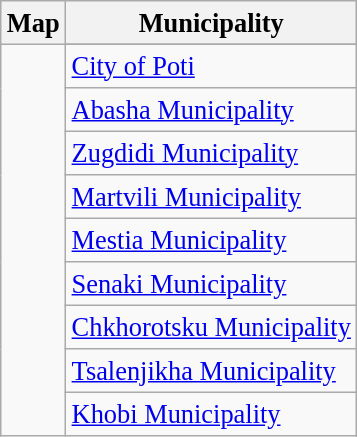<table class="wikitable" style="font-size:110%;" align=>
<tr>
<th>Map</th>
<th>Municipality</th>
</tr>
<tr>
<td rowspan=10></td>
</tr>
<tr ---->
<td><a href='#'>City of Poti</a></td>
</tr>
<tr ---->
<td><a href='#'>Abasha Municipality</a></td>
</tr>
<tr ---->
<td><a href='#'>Zugdidi Municipality</a></td>
</tr>
<tr ---->
<td><a href='#'>Martvili Municipality</a></td>
</tr>
<tr ---->
<td><a href='#'>Mestia Municipality</a></td>
</tr>
<tr ---->
<td><a href='#'>Senaki Municipality</a></td>
</tr>
<tr ---->
<td><a href='#'>Chkhorotsku Municipality</a></td>
</tr>
<tr ---->
<td><a href='#'>Tsalenjikha Municipality</a></td>
</tr>
<tr ---->
<td><a href='#'>Khobi Municipality</a></td>
</tr>
</table>
